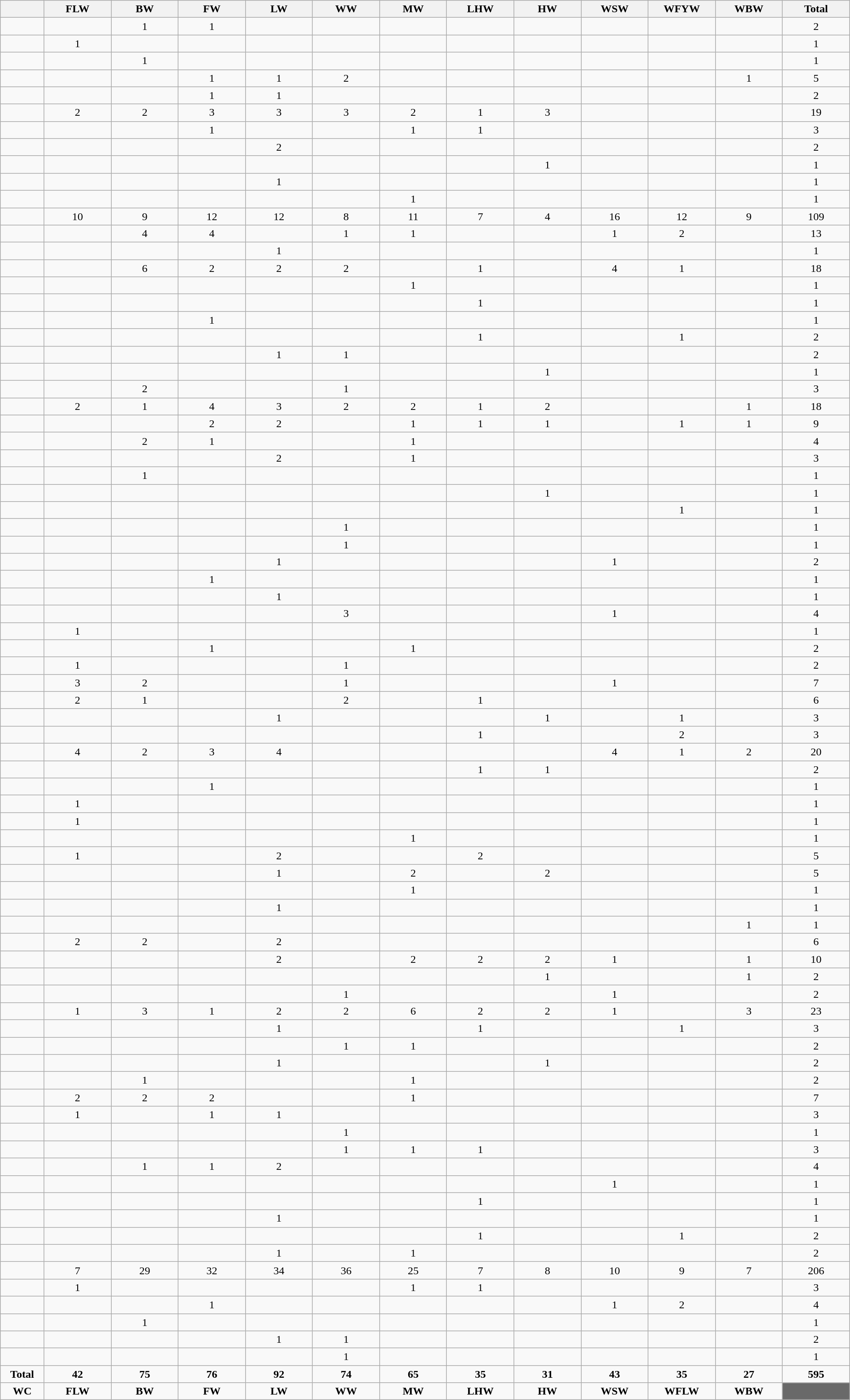<table class="wikitable sortable" style="text-align:center">
<tr>
<th width="3%"></th>
<th width="5%">FLW</th>
<th width="5%">BW</th>
<th width="5%">FW</th>
<th width="5%">LW</th>
<th width="5%">WW</th>
<th width="5%">MW</th>
<th width="5%">LHW</th>
<th width="5%">HW</th>
<th width="5%">WSW</th>
<th width="5%">WFYW</th>
<th width="5%">WBW</th>
<th width="5%">Total</th>
</tr>
<tr>
<td></td>
<td></td>
<td>1</td>
<td>1</td>
<td></td>
<td></td>
<td></td>
<td></td>
<td></td>
<td></td>
<td></td>
<td></td>
<td>2</td>
</tr>
<tr>
<td></td>
<td>1</td>
<td></td>
<td></td>
<td></td>
<td></td>
<td></td>
<td></td>
<td></td>
<td></td>
<td></td>
<td></td>
<td>1</td>
</tr>
<tr>
<td></td>
<td></td>
<td>1</td>
<td></td>
<td></td>
<td></td>
<td></td>
<td></td>
<td></td>
<td></td>
<td></td>
<td></td>
<td>1</td>
</tr>
<tr>
<td></td>
<td></td>
<td></td>
<td>1</td>
<td>1</td>
<td>2</td>
<td></td>
<td></td>
<td></td>
<td></td>
<td></td>
<td>1</td>
<td>5</td>
</tr>
<tr>
<td></td>
<td></td>
<td></td>
<td>1</td>
<td>1</td>
<td></td>
<td></td>
<td></td>
<td></td>
<td></td>
<td></td>
<td></td>
<td>2</td>
</tr>
<tr>
<td></td>
<td>2</td>
<td>2</td>
<td>3</td>
<td>3</td>
<td>3</td>
<td>2</td>
<td>1</td>
<td>3</td>
<td></td>
<td></td>
<td></td>
<td>19</td>
</tr>
<tr>
<td></td>
<td></td>
<td></td>
<td>1</td>
<td></td>
<td></td>
<td>1</td>
<td>1</td>
<td></td>
<td></td>
<td></td>
<td></td>
<td>3</td>
</tr>
<tr>
<td></td>
<td></td>
<td></td>
<td></td>
<td>2</td>
<td></td>
<td></td>
<td></td>
<td></td>
<td></td>
<td></td>
<td></td>
<td>2</td>
</tr>
<tr>
<td></td>
<td></td>
<td></td>
<td></td>
<td></td>
<td></td>
<td></td>
<td></td>
<td>1</td>
<td></td>
<td></td>
<td></td>
<td>1</td>
</tr>
<tr>
<td></td>
<td></td>
<td></td>
<td></td>
<td>1</td>
<td></td>
<td></td>
<td></td>
<td></td>
<td></td>
<td></td>
<td></td>
<td>1</td>
</tr>
<tr>
<td></td>
<td></td>
<td></td>
<td></td>
<td></td>
<td></td>
<td>1</td>
<td></td>
<td></td>
<td></td>
<td></td>
<td></td>
<td>1</td>
</tr>
<tr>
<td></td>
<td>10</td>
<td>9</td>
<td>12</td>
<td>12</td>
<td>8</td>
<td>11</td>
<td>7</td>
<td>4</td>
<td>16</td>
<td>12</td>
<td>9</td>
<td>109</td>
</tr>
<tr>
<td></td>
<td></td>
<td>4</td>
<td>4</td>
<td></td>
<td>1</td>
<td>1</td>
<td></td>
<td></td>
<td>1</td>
<td>2</td>
<td></td>
<td>13</td>
</tr>
<tr>
<td></td>
<td></td>
<td></td>
<td></td>
<td>1</td>
<td></td>
<td></td>
<td></td>
<td></td>
<td></td>
<td></td>
<td></td>
<td>1</td>
</tr>
<tr>
<td></td>
<td></td>
<td>6</td>
<td>2</td>
<td>2</td>
<td>2</td>
<td></td>
<td>1</td>
<td></td>
<td>4</td>
<td>1</td>
<td></td>
<td>18</td>
</tr>
<tr>
<td></td>
<td></td>
<td></td>
<td></td>
<td></td>
<td></td>
<td>1</td>
<td></td>
<td></td>
<td></td>
<td></td>
<td></td>
<td>1</td>
</tr>
<tr>
<td></td>
<td></td>
<td></td>
<td></td>
<td></td>
<td></td>
<td></td>
<td>1</td>
<td></td>
<td></td>
<td></td>
<td></td>
<td>1</td>
</tr>
<tr>
<td></td>
<td></td>
<td></td>
<td>1</td>
<td></td>
<td></td>
<td></td>
<td></td>
<td></td>
<td></td>
<td></td>
<td></td>
<td>1</td>
</tr>
<tr>
<td></td>
<td></td>
<td></td>
<td></td>
<td></td>
<td></td>
<td></td>
<td>1</td>
<td></td>
<td></td>
<td>1</td>
<td></td>
<td>2</td>
</tr>
<tr>
<td></td>
<td></td>
<td></td>
<td></td>
<td>1</td>
<td>1</td>
<td></td>
<td></td>
<td></td>
<td></td>
<td></td>
<td></td>
<td>2</td>
</tr>
<tr>
<td></td>
<td></td>
<td></td>
<td></td>
<td></td>
<td></td>
<td></td>
<td></td>
<td>1</td>
<td></td>
<td></td>
<td></td>
<td>1</td>
</tr>
<tr>
<td></td>
<td></td>
<td>2</td>
<td></td>
<td></td>
<td>1</td>
<td></td>
<td></td>
<td></td>
<td></td>
<td></td>
<td></td>
<td>3</td>
</tr>
<tr>
<td></td>
<td>2</td>
<td>1</td>
<td>4</td>
<td>3</td>
<td>2</td>
<td>2</td>
<td>1</td>
<td>2</td>
<td></td>
<td></td>
<td>1</td>
<td>18</td>
</tr>
<tr>
<td></td>
<td></td>
<td></td>
<td>2</td>
<td>2</td>
<td></td>
<td>1</td>
<td>1</td>
<td>1</td>
<td></td>
<td>1</td>
<td>1</td>
<td>9</td>
</tr>
<tr>
<td></td>
<td></td>
<td>2</td>
<td>1</td>
<td></td>
<td></td>
<td>1</td>
<td></td>
<td></td>
<td></td>
<td></td>
<td></td>
<td>4</td>
</tr>
<tr>
<td></td>
<td></td>
<td></td>
<td></td>
<td>2</td>
<td></td>
<td>1</td>
<td></td>
<td></td>
<td></td>
<td></td>
<td></td>
<td>3</td>
</tr>
<tr>
<td></td>
<td></td>
<td>1</td>
<td></td>
<td></td>
<td></td>
<td></td>
<td></td>
<td></td>
<td></td>
<td></td>
<td></td>
<td>1</td>
</tr>
<tr>
<td></td>
<td></td>
<td></td>
<td></td>
<td></td>
<td></td>
<td></td>
<td></td>
<td>1</td>
<td></td>
<td></td>
<td></td>
<td>1</td>
</tr>
<tr>
<td></td>
<td></td>
<td></td>
<td></td>
<td></td>
<td></td>
<td></td>
<td></td>
<td></td>
<td></td>
<td>1</td>
<td></td>
<td>1</td>
</tr>
<tr>
<td></td>
<td></td>
<td></td>
<td></td>
<td></td>
<td>1</td>
<td></td>
<td></td>
<td></td>
<td></td>
<td></td>
<td></td>
<td>1</td>
</tr>
<tr>
<td></td>
<td></td>
<td></td>
<td></td>
<td></td>
<td>1</td>
<td></td>
<td></td>
<td></td>
<td></td>
<td></td>
<td></td>
<td>1</td>
</tr>
<tr>
<td></td>
<td></td>
<td></td>
<td></td>
<td>1</td>
<td></td>
<td></td>
<td></td>
<td></td>
<td>1</td>
<td></td>
<td></td>
<td>2</td>
</tr>
<tr>
<td></td>
<td></td>
<td></td>
<td>1</td>
<td></td>
<td></td>
<td></td>
<td></td>
<td></td>
<td></td>
<td></td>
<td></td>
<td>1</td>
</tr>
<tr>
<td></td>
<td></td>
<td></td>
<td></td>
<td>1</td>
<td></td>
<td></td>
<td></td>
<td></td>
<td></td>
<td></td>
<td></td>
<td>1</td>
</tr>
<tr>
<td></td>
<td></td>
<td></td>
<td></td>
<td></td>
<td>3</td>
<td></td>
<td></td>
<td></td>
<td>1</td>
<td></td>
<td></td>
<td>4</td>
</tr>
<tr>
<td></td>
<td>1</td>
<td></td>
<td></td>
<td></td>
<td></td>
<td></td>
<td></td>
<td></td>
<td></td>
<td></td>
<td></td>
<td>1</td>
</tr>
<tr>
<td></td>
<td></td>
<td></td>
<td>1</td>
<td></td>
<td></td>
<td>1</td>
<td></td>
<td></td>
<td></td>
<td></td>
<td></td>
<td>2</td>
</tr>
<tr>
<td></td>
<td>1</td>
<td></td>
<td></td>
<td></td>
<td>1</td>
<td></td>
<td></td>
<td></td>
<td></td>
<td></td>
<td></td>
<td>2</td>
</tr>
<tr>
<td></td>
<td>3</td>
<td>2</td>
<td></td>
<td></td>
<td>1</td>
<td></td>
<td></td>
<td></td>
<td>1</td>
<td></td>
<td></td>
<td>7</td>
</tr>
<tr>
<td></td>
<td>2</td>
<td>1</td>
<td></td>
<td></td>
<td>2</td>
<td></td>
<td>1</td>
<td></td>
<td></td>
<td></td>
<td></td>
<td>6</td>
</tr>
<tr>
<td></td>
<td></td>
<td></td>
<td></td>
<td>1</td>
<td></td>
<td></td>
<td></td>
<td>1</td>
<td></td>
<td>1</td>
<td></td>
<td>3</td>
</tr>
<tr>
<td></td>
<td></td>
<td></td>
<td></td>
<td></td>
<td></td>
<td></td>
<td>1</td>
<td></td>
<td></td>
<td>2</td>
<td></td>
<td>3</td>
</tr>
<tr>
<td></td>
<td>4</td>
<td>2</td>
<td>3</td>
<td>4</td>
<td></td>
<td></td>
<td></td>
<td></td>
<td>4</td>
<td>1</td>
<td>2</td>
<td>20</td>
</tr>
<tr>
<td></td>
<td></td>
<td></td>
<td></td>
<td></td>
<td></td>
<td></td>
<td>1</td>
<td>1</td>
<td></td>
<td></td>
<td></td>
<td>2</td>
</tr>
<tr>
<td></td>
<td></td>
<td></td>
<td>1</td>
<td></td>
<td></td>
<td></td>
<td></td>
<td></td>
<td></td>
<td></td>
<td></td>
<td>1</td>
</tr>
<tr>
<td></td>
<td>1</td>
<td></td>
<td></td>
<td></td>
<td></td>
<td></td>
<td></td>
<td></td>
<td></td>
<td></td>
<td></td>
<td>1</td>
</tr>
<tr>
<td></td>
<td>1</td>
<td></td>
<td></td>
<td></td>
<td></td>
<td></td>
<td></td>
<td></td>
<td></td>
<td></td>
<td></td>
<td>1</td>
</tr>
<tr>
<td></td>
<td></td>
<td></td>
<td></td>
<td></td>
<td></td>
<td>1</td>
<td></td>
<td></td>
<td></td>
<td></td>
<td></td>
<td>1</td>
</tr>
<tr>
<td></td>
<td>1</td>
<td></td>
<td></td>
<td>2</td>
<td></td>
<td></td>
<td>2</td>
<td></td>
<td></td>
<td></td>
<td></td>
<td>5</td>
</tr>
<tr>
<td></td>
<td></td>
<td></td>
<td></td>
<td>1</td>
<td></td>
<td>2</td>
<td></td>
<td>2</td>
<td></td>
<td></td>
<td></td>
<td>5</td>
</tr>
<tr>
<td></td>
<td></td>
<td></td>
<td></td>
<td></td>
<td></td>
<td>1</td>
<td></td>
<td></td>
<td></td>
<td></td>
<td></td>
<td>1</td>
</tr>
<tr>
<td></td>
<td></td>
<td></td>
<td></td>
<td>1</td>
<td></td>
<td></td>
<td></td>
<td></td>
<td></td>
<td></td>
<td></td>
<td>1</td>
</tr>
<tr>
<td></td>
<td></td>
<td></td>
<td></td>
<td></td>
<td></td>
<td></td>
<td></td>
<td></td>
<td></td>
<td></td>
<td>1</td>
<td>1</td>
</tr>
<tr>
<td></td>
<td>2</td>
<td>2</td>
<td></td>
<td>2</td>
<td></td>
<td></td>
<td></td>
<td></td>
<td></td>
<td></td>
<td></td>
<td>6</td>
</tr>
<tr>
<td></td>
<td></td>
<td></td>
<td></td>
<td>2</td>
<td></td>
<td>2</td>
<td>2</td>
<td>2</td>
<td>1</td>
<td></td>
<td>1</td>
<td>10</td>
</tr>
<tr>
<td></td>
<td></td>
<td></td>
<td></td>
<td></td>
<td></td>
<td></td>
<td></td>
<td>1</td>
<td></td>
<td></td>
<td>1</td>
<td>2</td>
</tr>
<tr>
<td></td>
<td></td>
<td></td>
<td></td>
<td></td>
<td>1</td>
<td></td>
<td></td>
<td></td>
<td>1</td>
<td></td>
<td></td>
<td>2</td>
</tr>
<tr>
<td></td>
<td>1</td>
<td>3</td>
<td>1</td>
<td>2</td>
<td>2</td>
<td>6</td>
<td>2</td>
<td>2</td>
<td>1</td>
<td></td>
<td>3</td>
<td>23</td>
</tr>
<tr>
<td></td>
<td></td>
<td></td>
<td></td>
<td>1</td>
<td></td>
<td></td>
<td>1</td>
<td></td>
<td></td>
<td>1</td>
<td></td>
<td>3</td>
</tr>
<tr>
<td></td>
<td></td>
<td></td>
<td></td>
<td></td>
<td>1</td>
<td>1</td>
<td></td>
<td></td>
<td></td>
<td></td>
<td></td>
<td>2</td>
</tr>
<tr>
<td></td>
<td></td>
<td></td>
<td></td>
<td>1</td>
<td></td>
<td></td>
<td></td>
<td>1</td>
<td></td>
<td></td>
<td></td>
<td>2</td>
</tr>
<tr>
<td></td>
<td></td>
<td>1</td>
<td></td>
<td></td>
<td></td>
<td>1</td>
<td></td>
<td></td>
<td></td>
<td></td>
<td></td>
<td>2</td>
</tr>
<tr>
<td></td>
<td>2</td>
<td>2</td>
<td>2</td>
<td></td>
<td></td>
<td>1</td>
<td></td>
<td></td>
<td></td>
<td></td>
<td></td>
<td>7</td>
</tr>
<tr>
<td></td>
<td>1</td>
<td></td>
<td>1</td>
<td>1</td>
<td></td>
<td></td>
<td></td>
<td></td>
<td></td>
<td></td>
<td></td>
<td>3</td>
</tr>
<tr>
<td></td>
<td></td>
<td></td>
<td></td>
<td></td>
<td>1</td>
<td></td>
<td></td>
<td></td>
<td></td>
<td></td>
<td></td>
<td>1</td>
</tr>
<tr>
<td></td>
<td></td>
<td></td>
<td></td>
<td></td>
<td>1</td>
<td>1</td>
<td>1</td>
<td></td>
<td></td>
<td></td>
<td></td>
<td>3</td>
</tr>
<tr>
<td></td>
<td></td>
<td>1</td>
<td>1</td>
<td>2</td>
<td></td>
<td></td>
<td></td>
<td></td>
<td></td>
<td></td>
<td></td>
<td>4</td>
</tr>
<tr>
<td></td>
<td></td>
<td></td>
<td></td>
<td></td>
<td></td>
<td></td>
<td></td>
<td></td>
<td>1</td>
<td></td>
<td></td>
<td>1</td>
</tr>
<tr>
<td></td>
<td></td>
<td></td>
<td></td>
<td></td>
<td></td>
<td></td>
<td>1</td>
<td></td>
<td></td>
<td></td>
<td></td>
<td>1</td>
</tr>
<tr>
<td></td>
<td></td>
<td></td>
<td></td>
<td>1</td>
<td></td>
<td></td>
<td></td>
<td></td>
<td></td>
<td></td>
<td></td>
<td>1</td>
</tr>
<tr>
<td></td>
<td></td>
<td></td>
<td></td>
<td></td>
<td></td>
<td></td>
<td>1</td>
<td></td>
<td></td>
<td>1</td>
<td></td>
<td>2</td>
</tr>
<tr>
<td></td>
<td></td>
<td></td>
<td></td>
<td>1</td>
<td></td>
<td>1</td>
<td></td>
<td></td>
<td></td>
<td></td>
<td></td>
<td>2</td>
</tr>
<tr>
<td></td>
<td>7</td>
<td>29</td>
<td>32</td>
<td>34</td>
<td>36</td>
<td>25</td>
<td>7</td>
<td>8</td>
<td>10</td>
<td>9</td>
<td>7</td>
<td>206</td>
</tr>
<tr>
<td></td>
<td>1</td>
<td></td>
<td></td>
<td></td>
<td></td>
<td>1</td>
<td>1</td>
<td></td>
<td></td>
<td></td>
<td></td>
<td>3</td>
</tr>
<tr>
<td></td>
<td></td>
<td></td>
<td>1</td>
<td></td>
<td></td>
<td></td>
<td></td>
<td></td>
<td>1</td>
<td>2</td>
<td></td>
<td>4</td>
</tr>
<tr>
<td></td>
<td></td>
<td>1</td>
<td></td>
<td></td>
<td></td>
<td></td>
<td></td>
<td></td>
<td></td>
<td></td>
<td></td>
<td>1</td>
</tr>
<tr>
<td></td>
<td></td>
<td></td>
<td></td>
<td>1</td>
<td>1</td>
<td></td>
<td></td>
<td></td>
<td></td>
<td></td>
<td></td>
<td>2</td>
</tr>
<tr>
<td></td>
<td></td>
<td></td>
<td></td>
<td></td>
<td>1</td>
<td></td>
<td></td>
<td></td>
<td></td>
<td></td>
<td></td>
<td>1</td>
</tr>
<tr>
<td><strong>Total</strong></td>
<td><strong>42</strong></td>
<td><strong>75</strong></td>
<td><strong>76</strong></td>
<td><strong>92</strong></td>
<td><strong>74</strong></td>
<td><strong>65</strong></td>
<td><strong>35</strong></td>
<td><strong>31</strong></td>
<td><strong>43</strong></td>
<td><strong>35</strong></td>
<td><strong>27</strong></td>
<td><strong>595</strong></td>
</tr>
<tr>
<td><strong>WC</strong></td>
<td><strong>FLW</strong></td>
<td><strong>BW</strong></td>
<td><strong>FW</strong></td>
<td><strong>LW</strong></td>
<td><strong>WW</strong></td>
<td><strong>MW</strong></td>
<td><strong>LHW</strong></td>
<td><strong>HW</strong></td>
<td><strong>WSW</strong></td>
<td><strong>WFLW</strong></td>
<td><strong>WBW</strong></td>
<td style="background: #696969; text-align: center; color:white"></td>
</tr>
</table>
